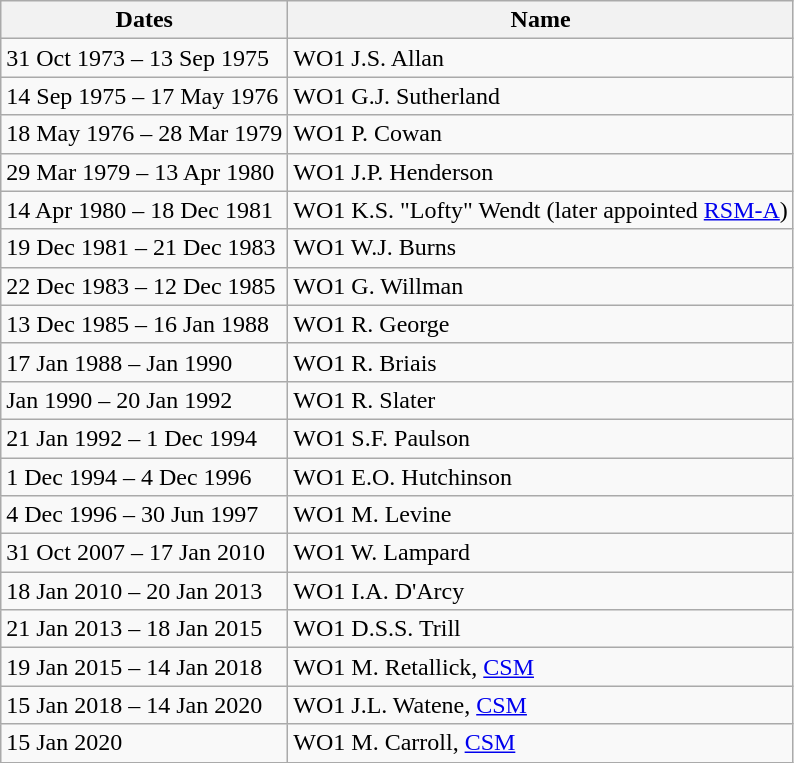<table class="wikitable" border="1">
<tr>
<th>Dates</th>
<th>Name</th>
</tr>
<tr>
<td>31 Oct 1973 – 13 Sep 1975</td>
<td>WO1 J.S. Allan</td>
</tr>
<tr>
<td>14 Sep 1975 – 17 May 1976</td>
<td>WO1 G.J. Sutherland</td>
</tr>
<tr>
<td>18 May 1976 – 28 Mar 1979</td>
<td>WO1 P. Cowan</td>
</tr>
<tr>
<td>29 Mar 1979 – 13 Apr 1980</td>
<td>WO1 J.P. Henderson</td>
</tr>
<tr>
<td>14 Apr 1980 – 18 Dec 1981</td>
<td>WO1 K.S. "Lofty" Wendt (later appointed <a href='#'>RSM-A</a>)</td>
</tr>
<tr>
<td>19 Dec 1981 – 21 Dec 1983</td>
<td>WO1 W.J. Burns</td>
</tr>
<tr>
<td>22 Dec 1983 – 12 Dec 1985</td>
<td>WO1 G. Willman</td>
</tr>
<tr>
<td>13 Dec 1985 – 16 Jan 1988</td>
<td>WO1 R. George</td>
</tr>
<tr>
<td>17 Jan 1988 – Jan 1990</td>
<td>WO1 R. Briais</td>
</tr>
<tr>
<td>Jan 1990 – 20 Jan 1992</td>
<td>WO1 R. Slater</td>
</tr>
<tr>
<td>21 Jan 1992 – 1 Dec 1994</td>
<td>WO1 S.F. Paulson</td>
</tr>
<tr>
<td>1 Dec 1994 – 4 Dec 1996</td>
<td>WO1 E.O. Hutchinson</td>
</tr>
<tr>
<td>4 Dec 1996 – 30 Jun 1997</td>
<td>WO1 M. Levine</td>
</tr>
<tr>
<td>31 Oct 2007 – 17 Jan 2010</td>
<td>WO1 W. Lampard </td>
</tr>
<tr>
<td>18 Jan 2010 – 20 Jan 2013</td>
<td>WO1 I.A. D'Arcy  </td>
</tr>
<tr>
<td>21 Jan 2013 – 18 Jan 2015</td>
<td>WO1 D.S.S. Trill  </td>
</tr>
<tr>
<td>19 Jan 2015 – 14 Jan 2018</td>
<td>WO1 M. Retallick, <a href='#'>CSM</a>  </td>
</tr>
<tr>
<td>15 Jan 2018 – 14 Jan 2020</td>
<td>WO1 J.L. Watene, <a href='#'>CSM</a></td>
</tr>
<tr>
<td>15 Jan 2020</td>
<td>WO1 M. Carroll, <a href='#'>CSM</a></td>
</tr>
</table>
